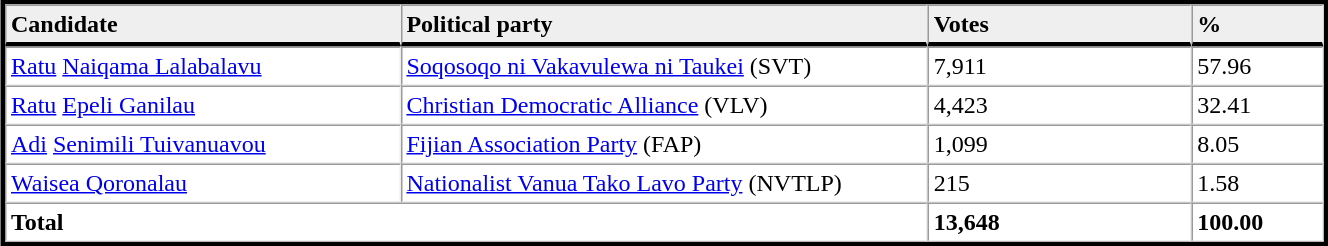<table table width="70%" border="1" align="center" cellpadding=3 cellspacing=0 style="margin:5px; border:3px solid;">
<tr>
<td td width="30%" style="border-bottom:3px solid; background:#efefef;"><strong>Candidate</strong></td>
<td td width="40%" style="border-bottom:3px solid; background:#efefef;"><strong>Political party</strong></td>
<td td width="20%" style="border-bottom:3px solid; background:#efefef;"><strong>Votes</strong></td>
<td td width="10%" style="border-bottom:3px solid; background:#efefef;"><strong>%</strong></td>
</tr>
<tr>
<td><a href='#'>Ratu</a> <a href='#'>Naiqama Lalabalavu</a></td>
<td><a href='#'>Soqosoqo ni Vakavulewa ni Taukei</a> (SVT)</td>
<td>7,911</td>
<td>57.96</td>
</tr>
<tr>
<td><a href='#'>Ratu</a> <a href='#'>Epeli Ganilau</a></td>
<td><a href='#'>Christian Democratic Alliance</a> (VLV)</td>
<td>4,423</td>
<td>32.41</td>
</tr>
<tr>
<td><a href='#'>Adi</a> <a href='#'>Senimili Tuivanuavou</a></td>
<td><a href='#'>Fijian Association Party</a> (FAP)</td>
<td>1,099</td>
<td>8.05</td>
</tr>
<tr>
<td><a href='#'>Waisea Qoronalau</a></td>
<td><a href='#'>Nationalist Vanua Tako Lavo Party</a> (NVTLP)</td>
<td>215</td>
<td>1.58</td>
</tr>
<tr>
<td colspan=2><strong>Total</strong></td>
<td><strong>13,648</strong></td>
<td><strong>100.00</strong></td>
</tr>
<tr>
</tr>
</table>
